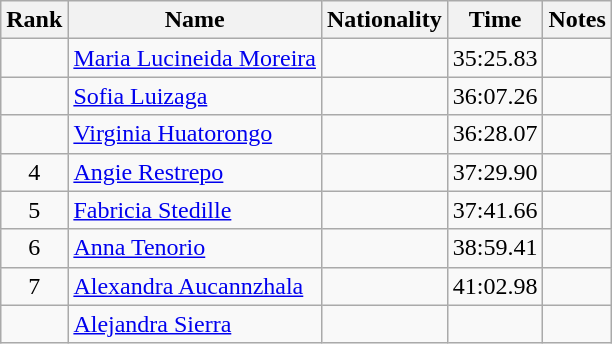<table class="wikitable sortable" style="text-align:center">
<tr>
<th>Rank</th>
<th>Name</th>
<th>Nationality</th>
<th>Time</th>
<th>Notes</th>
</tr>
<tr>
<td></td>
<td align=left><a href='#'>Maria Lucineida Moreira</a></td>
<td align=left></td>
<td>35:25.83</td>
<td></td>
</tr>
<tr>
<td></td>
<td align=left><a href='#'>Sofia Luizaga</a></td>
<td align=left></td>
<td>36:07.26</td>
<td></td>
</tr>
<tr>
<td></td>
<td align=left><a href='#'>Virginia Huatorongo</a></td>
<td align=left></td>
<td>36:28.07</td>
<td></td>
</tr>
<tr>
<td>4</td>
<td align=left><a href='#'>Angie Restrepo</a></td>
<td align=left></td>
<td>37:29.90</td>
<td></td>
</tr>
<tr>
<td>5</td>
<td align=left><a href='#'>Fabricia Stedille</a></td>
<td align=left></td>
<td>37:41.66</td>
<td></td>
</tr>
<tr>
<td>6</td>
<td align=left><a href='#'>Anna Tenorio</a></td>
<td align=left></td>
<td>38:59.41</td>
<td></td>
</tr>
<tr>
<td>7</td>
<td align=left><a href='#'>Alexandra Aucannzhala</a></td>
<td align=left></td>
<td>41:02.98</td>
<td></td>
</tr>
<tr>
<td></td>
<td align=left><a href='#'>Alejandra Sierra</a></td>
<td align=left></td>
<td></td>
<td></td>
</tr>
</table>
